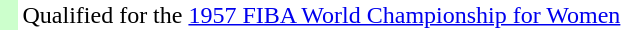<table ->
<tr>
<td width=10px bgcolor="#ccffcc"></td>
<td>Qualified for the <a href='#'>1957 FIBA World Championship for Women</a></td>
</tr>
</table>
